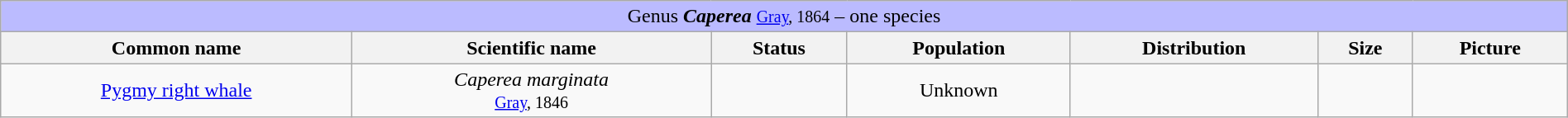<table class="wikitable" style="width:100%;text-align:center">
<tr>
<td colspan="100%" align="center" bgcolor="#BBBBFF">Genus <strong><em>Caperea</em></strong> <small><a href='#'>Gray</a>, 1864</small> – one species</td>
</tr>
<tr>
<th scope="col">Common name</th>
<th scope="col">Scientific name</th>
<th scope="col">Status</th>
<th scope="col">Population</th>
<th scope="col">Distribution</th>
<th scope="col">Size</th>
<th scope="col">Picture</th>
</tr>
<tr>
<td><a href='#'>Pygmy right whale</a></td>
<td><em>Caperea marginata</em><br><small><a href='#'>Gray</a>, 1846</small></td>
<td></td>
<td>Unknown</td>
<td></td>
<td><br> </td>
<td></td>
</tr>
</table>
